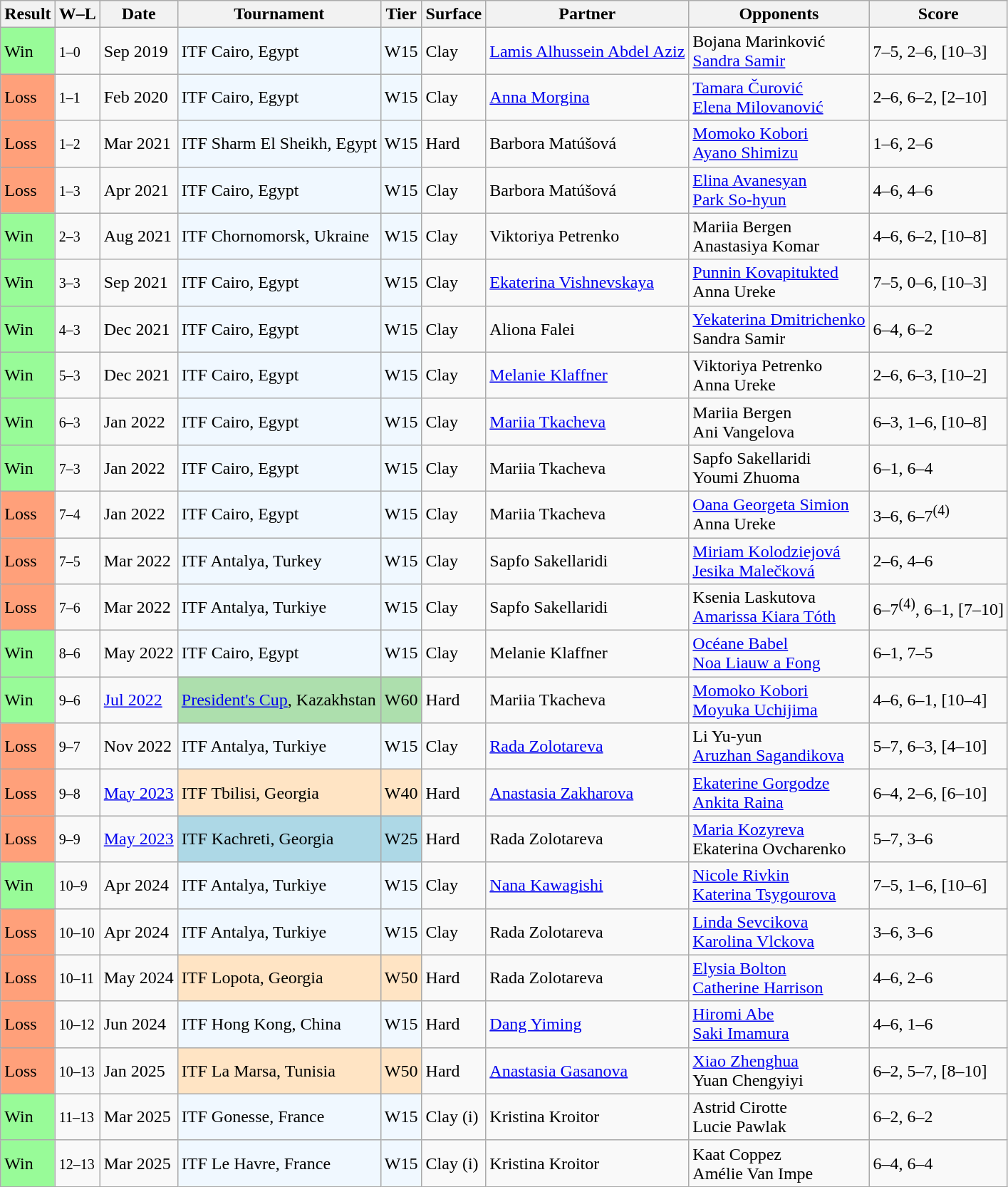<table class="sortable wikitable">
<tr>
<th>Result</th>
<th class="unsortable">W–L</th>
<th>Date</th>
<th>Tournament</th>
<th>Tier</th>
<th>Surface</th>
<th>Partner</th>
<th>Opponents</th>
<th class="unsortable">Score</th>
</tr>
<tr>
<td style="background:#98fb98;">Win</td>
<td><small>1–0</small></td>
<td>Sep 2019</td>
<td style="background:#f0f8ff;">ITF Cairo, Egypt</td>
<td style="background:#f0f8ff;">W15</td>
<td>Clay</td>
<td> <a href='#'>Lamis Alhussein Abdel Aziz</a></td>
<td> Bojana Marinković <br> <a href='#'>Sandra Samir</a></td>
<td>7–5, 2–6, [10–3]</td>
</tr>
<tr>
<td style="background:#ffa07a;">Loss</td>
<td><small>1–1</small></td>
<td>Feb 2020</td>
<td style="background:#f0f8ff;">ITF Cairo, Egypt</td>
<td style="background:#f0f8ff;">W15</td>
<td>Clay</td>
<td> <a href='#'>Anna Morgina</a></td>
<td> <a href='#'>Tamara Čurović</a> <br> <a href='#'>Elena Milovanović</a></td>
<td>2–6, 6–2, [2–10]</td>
</tr>
<tr>
<td style="background:#ffa07a;">Loss</td>
<td><small>1–2</small></td>
<td>Mar 2021</td>
<td style="background:#f0f8ff;">ITF Sharm El Sheikh, Egypt</td>
<td style="background:#f0f8ff;">W15</td>
<td>Hard</td>
<td> Barbora Matúšová</td>
<td> <a href='#'>Momoko Kobori</a> <br> <a href='#'>Ayano Shimizu</a></td>
<td>1–6, 2–6</td>
</tr>
<tr>
<td style="background:#ffa07a;">Loss</td>
<td><small>1–3</small></td>
<td>Apr 2021</td>
<td style="background:#f0f8ff;">ITF Cairo, Egypt</td>
<td style="background:#f0f8ff;">W15</td>
<td>Clay</td>
<td> Barbora Matúšová</td>
<td> <a href='#'>Elina Avanesyan</a> <br> <a href='#'>Park So-hyun</a></td>
<td>4–6, 4–6</td>
</tr>
<tr>
<td style="background:#98fb98;">Win</td>
<td><small>2–3</small></td>
<td>Aug 2021</td>
<td style="background:#f0f8ff;">ITF Chornomorsk, Ukraine</td>
<td style="background:#f0f8ff;">W15</td>
<td>Clay</td>
<td> Viktoriya Petrenko</td>
<td> Mariia Bergen <br> Anastasiya Komar</td>
<td>4–6, 6–2, [10–8]</td>
</tr>
<tr>
<td style="background:#98fb98;">Win</td>
<td><small>3–3</small></td>
<td>Sep 2021</td>
<td style="background:#f0f8ff;">ITF Cairo, Egypt</td>
<td style="background:#f0f8ff;">W15</td>
<td>Clay</td>
<td> <a href='#'>Ekaterina Vishnevskaya</a></td>
<td> <a href='#'>Punnin Kovapitukted</a> <br> Anna Ureke</td>
<td>7–5, 0–6, [10–3]</td>
</tr>
<tr>
<td style="background:#98fb98;">Win</td>
<td><small>4–3</small></td>
<td>Dec 2021</td>
<td style="background:#f0f8ff;">ITF Cairo, Egypt</td>
<td style="background:#f0f8ff;">W15</td>
<td>Clay</td>
<td> Aliona Falei</td>
<td> <a href='#'>Yekaterina Dmitrichenko</a> <br> Sandra Samir</td>
<td>6–4, 6–2</td>
</tr>
<tr>
<td style="background:#98fb98;">Win</td>
<td><small>5–3</small></td>
<td>Dec 2021</td>
<td style="background:#f0f8ff;">ITF Cairo, Egypt</td>
<td style="background:#f0f8ff;">W15</td>
<td>Clay</td>
<td> <a href='#'>Melanie Klaffner</a></td>
<td> Viktoriya Petrenko <br> Anna Ureke</td>
<td>2–6, 6–3, [10–2]</td>
</tr>
<tr>
<td style="background:#98fb98;">Win</td>
<td><small>6–3</small></td>
<td>Jan 2022</td>
<td style="background:#f0f8ff;">ITF Cairo, Egypt</td>
<td style="background:#f0f8ff;">W15</td>
<td>Clay</td>
<td> <a href='#'>Mariia Tkacheva</a></td>
<td> Mariia Bergen <br> Ani Vangelova</td>
<td>6–3, 1–6, [10–8]</td>
</tr>
<tr>
<td style="background:#98fb98;">Win</td>
<td><small>7–3</small></td>
<td>Jan 2022</td>
<td style="background:#f0f8ff;">ITF Cairo, Egypt</td>
<td style="background:#f0f8ff;">W15</td>
<td>Clay</td>
<td> Mariia Tkacheva</td>
<td> Sapfo Sakellaridi <br> Youmi Zhuoma</td>
<td>6–1, 6–4</td>
</tr>
<tr>
<td style="background:#ffa07a;">Loss</td>
<td><small>7–4</small></td>
<td>Jan 2022</td>
<td style="background:#f0f8ff;">ITF Cairo, Egypt</td>
<td style="background:#f0f8ff;">W15</td>
<td>Clay</td>
<td> Mariia Tkacheva</td>
<td> <a href='#'>Oana Georgeta Simion</a> <br> Anna Ureke</td>
<td>3–6, 6–7<sup>(4)</sup></td>
</tr>
<tr>
<td style="background:#ffa07a;">Loss</td>
<td><small>7–5</small></td>
<td>Mar 2022</td>
<td style="background:#f0f8ff;">ITF Antalya, Turkey</td>
<td style="background:#f0f8ff;">W15</td>
<td>Clay</td>
<td> Sapfo Sakellaridi</td>
<td> <a href='#'>Miriam Kolodziejová</a> <br> <a href='#'>Jesika Malečková</a></td>
<td>2–6, 4–6</td>
</tr>
<tr>
<td style="background:#ffa07a;">Loss</td>
<td><small>7–6</small></td>
<td>Mar 2022</td>
<td style="background:#f0f8ff;">ITF Antalya, Turkiye</td>
<td style="background:#f0f8ff;">W15</td>
<td>Clay</td>
<td> Sapfo Sakellaridi</td>
<td> Ksenia Laskutova <br> <a href='#'>Amarissa Kiara Tóth</a></td>
<td>6–7<sup>(4)</sup>, 6–1, [7–10]</td>
</tr>
<tr>
<td style="background:#98fb98;">Win</td>
<td><small>8–6</small></td>
<td>May 2022</td>
<td style="background:#f0f8ff;">ITF Cairo, Egypt</td>
<td style="background:#f0f8ff;">W15</td>
<td>Clay</td>
<td> Melanie Klaffner</td>
<td> <a href='#'>Océane Babel</a> <br> <a href='#'>Noa Liauw a Fong</a></td>
<td>6–1, 7–5</td>
</tr>
<tr>
<td style="background:#98fb98;">Win</td>
<td><small>9–6</small></td>
<td><a href='#'>Jul 2022</a></td>
<td style="background:#addfad;"><a href='#'>President's Cup</a>, Kazakhstan</td>
<td style="background:#addfad;">W60</td>
<td>Hard</td>
<td> Mariia Tkacheva</td>
<td> <a href='#'>Momoko Kobori</a> <br> <a href='#'>Moyuka Uchijima</a></td>
<td>4–6, 6–1, [10–4]</td>
</tr>
<tr>
<td style="background:#ffa07a;">Loss</td>
<td><small>9–7</small></td>
<td>Nov 2022</td>
<td style="background:#f0f8ff;">ITF Antalya, Turkiye</td>
<td style="background:#f0f8ff;">W15</td>
<td>Clay</td>
<td> <a href='#'>Rada Zolotareva</a></td>
<td> Li Yu-yun <br> <a href='#'>Aruzhan Sagandikova</a></td>
<td>5–7, 6–3, [4–10]</td>
</tr>
<tr>
<td style="background:#ffa07a">Loss</td>
<td><small>9–8</small></td>
<td><a href='#'>May 2023</a></td>
<td bgcolor=ffe4c4>ITF Tbilisi, Georgia</td>
<td bgcolor=ffe4c4>W40</td>
<td>Hard</td>
<td> <a href='#'>Anastasia Zakharova</a></td>
<td> <a href='#'>Ekaterine Gorgodze</a> <br> <a href='#'>Ankita Raina</a></td>
<td>6–4, 2–6, [6–10]</td>
</tr>
<tr>
<td style="background:#ffa07a">Loss</td>
<td><small>9–9</small></td>
<td><a href='#'>May 2023</a></td>
<td style="background:lightblue;">ITF Kachreti, Georgia</td>
<td style="background:lightblue;">W25</td>
<td>Hard</td>
<td> Rada Zolotareva</td>
<td> <a href='#'>Maria Kozyreva</a> <br> Ekaterina Ovcharenko</td>
<td>5–7, 3–6</td>
</tr>
<tr>
<td style="background:#98fb98;">Win</td>
<td><small>10–9</small></td>
<td>Apr 2024</td>
<td style="background:#f0f8ff;">ITF Antalya, Turkiye</td>
<td style="background:#f0f8ff;">W15</td>
<td>Clay</td>
<td> <a href='#'>Nana Kawagishi</a></td>
<td> <a href='#'>Nicole Rivkin</a> <br> <a href='#'>Katerina Tsygourova</a></td>
<td>7–5, 1–6, [10–6]</td>
</tr>
<tr>
<td style="background:#ffa07a;">Loss</td>
<td><small>10–10</small></td>
<td>Apr 2024</td>
<td style="background:#f0f8ff;">ITF Antalya, Turkiye</td>
<td style="background:#f0f8ff;">W15</td>
<td>Clay</td>
<td> Rada Zolotareva</td>
<td> <a href='#'>Linda Sevcikova</a> <br> <a href='#'>Karolina Vlckova</a></td>
<td>3–6, 3–6</td>
</tr>
<tr>
<td style="background:#ffa07a">Loss</td>
<td><small>10–11</small></td>
<td>May 2024</td>
<td style="background:#ffe4c4;">ITF Lopota, Georgia</td>
<td style="background:#ffe4c4;">W50</td>
<td>Hard</td>
<td> Rada Zolotareva</td>
<td> <a href='#'>Elysia Bolton</a> <br> <a href='#'>Catherine Harrison</a></td>
<td>4–6, 2–6</td>
</tr>
<tr>
<td style="background:#ffa07a;">Loss</td>
<td><small>10–12</small></td>
<td>Jun 2024</td>
<td style="background:#f0f8ff;">ITF Hong Kong, China</td>
<td style="background:#f0f8ff;">W15</td>
<td>Hard</td>
<td> <a href='#'>Dang Yiming</a></td>
<td> <a href='#'>Hiromi Abe</a> <br> <a href='#'>Saki Imamura</a></td>
<td>4–6, 1–6</td>
</tr>
<tr>
<td bgcolor=ffa07a>Loss</td>
<td><small>10–13</small></td>
<td>Jan 2025</td>
<td style="background:#ffe4c4;">ITF La Marsa, Tunisia</td>
<td style="background:#ffe4c4;">W50</td>
<td>Hard</td>
<td> <a href='#'>Anastasia Gasanova</a></td>
<td> <a href='#'>Xiao Zhenghua</a> <br>  Yuan Chengyiyi</td>
<td>6–2, 5–7, [8–10]</td>
</tr>
<tr>
<td style="background:#98fb98;">Win</td>
<td><small>11–13</small></td>
<td>Mar 2025</td>
<td style="background:#f0f8ff;">ITF Gonesse, France</td>
<td style="background:#f0f8ff;">W15</td>
<td>Clay (i)</td>
<td> Kristina Kroitor</td>
<td> Astrid Cirotte <br> Lucie Pawlak</td>
<td>6–2, 6–2</td>
</tr>
<tr>
<td style="background:#98fb98;">Win</td>
<td><small>12–13</small></td>
<td>Mar 2025</td>
<td style="background:#f0f8ff;">ITF Le Havre, France</td>
<td style="background:#f0f8ff;">W15</td>
<td>Clay (i)</td>
<td> Kristina Kroitor</td>
<td> Kaat Coppez <br> Amélie Van Impe</td>
<td>6–4, 6–4</td>
</tr>
</table>
